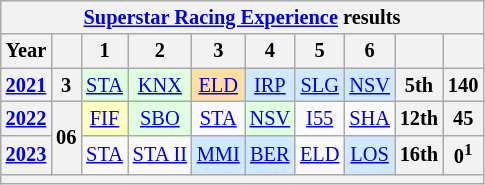<table class="wikitable" style="text-align:center; font-size:85%">
<tr>
<th colspan=10><a href='#'>Superstar Racing Experience</a> results</th>
</tr>
<tr>
<th scope="col">Year</th>
<th scope="col"></th>
<th scope="col">1</th>
<th scope="col">2</th>
<th scope="col">3</th>
<th scope="col">4</th>
<th scope="col">5</th>
<th scope="col">6</th>
<th scope="col"></th>
<th scope="col"></th>
</tr>
<tr>
<th scope="row"><a href='#'>2021</a></th>
<th>3</th>
<td style="background:#DFFFDF;"><a href='#'>STA</a><br></td>
<td style="background:#DFFFDF;"><a href='#'>KNX</a><br></td>
<td style="background:#FFDF9F;"><a href='#'>ELD</a><br></td>
<td style="background:#CFEAFF;"><a href='#'>IRP</a><br></td>
<td style="background:#CFEAFF;"><a href='#'>SLG</a><br></td>
<td style="background:#CFEAFF;"><a href='#'>NSV</a><br></td>
<th>5th</th>
<th>140</th>
</tr>
<tr>
<th><a href='#'>2022</a></th>
<th rowspan="2">06</th>
<td style="background:#FFFFBF;"><a href='#'>FIF</a><br></td>
<td style="background:#DFFFDF;"><a href='#'>SBO</a><br></td>
<td><a href='#'>STA</a></td>
<td style="background:#DFFFDF;"><a href='#'>NSV</a><br></td>
<td><a href='#'>I55</a></td>
<td><a href='#'>SHA</a></td>
<th>12th</th>
<th>45</th>
</tr>
<tr>
<th><a href='#'>2023</a></th>
<td><a href='#'>STA</a></td>
<td><a href='#'>STA II</a></td>
<td style="background:#CFEAFF;"><a href='#'>MMI</a><br></td>
<td style="background:#CFEAFF;"><a href='#'>BER</a><br></td>
<td><a href='#'>ELD</a></td>
<td style="background:#CFEAFF;"><a href='#'>LOS</a><br></td>
<th>16th</th>
<th>0<sup>1</sup></th>
</tr>
<tr>
<th colspan="10"></th>
</tr>
</table>
